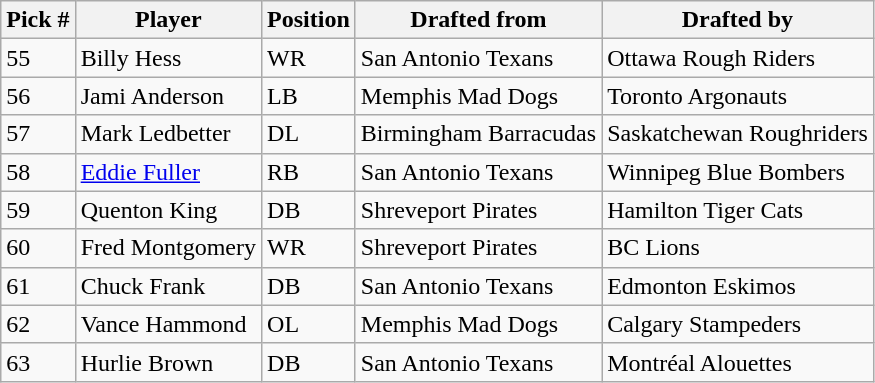<table class="wikitable">
<tr>
<th>Pick #</th>
<th>Player</th>
<th>Position</th>
<th>Drafted from</th>
<th>Drafted by</th>
</tr>
<tr>
<td>55</td>
<td>Billy Hess</td>
<td>WR</td>
<td>San Antonio Texans</td>
<td>Ottawa Rough Riders</td>
</tr>
<tr>
<td>56</td>
<td>Jami Anderson</td>
<td>LB</td>
<td>Memphis Mad Dogs</td>
<td>Toronto Argonauts</td>
</tr>
<tr>
<td>57</td>
<td>Mark Ledbetter</td>
<td>DL</td>
<td>Birmingham Barracudas</td>
<td>Saskatchewan Roughriders</td>
</tr>
<tr>
<td>58</td>
<td><a href='#'>Eddie Fuller</a></td>
<td>RB</td>
<td>San Antonio Texans</td>
<td>Winnipeg Blue Bombers</td>
</tr>
<tr>
<td>59</td>
<td>Quenton King</td>
<td>DB</td>
<td>Shreveport Pirates</td>
<td>Hamilton Tiger Cats</td>
</tr>
<tr>
<td>60</td>
<td>Fred Montgomery</td>
<td>WR</td>
<td>Shreveport Pirates</td>
<td>BC Lions</td>
</tr>
<tr>
<td>61</td>
<td>Chuck Frank</td>
<td>DB</td>
<td>San Antonio Texans</td>
<td>Edmonton Eskimos</td>
</tr>
<tr>
<td>62</td>
<td>Vance Hammond</td>
<td>OL</td>
<td>Memphis Mad Dogs</td>
<td>Calgary Stampeders</td>
</tr>
<tr>
<td>63</td>
<td>Hurlie Brown</td>
<td>DB</td>
<td>San Antonio Texans</td>
<td>Montréal Alouettes</td>
</tr>
</table>
